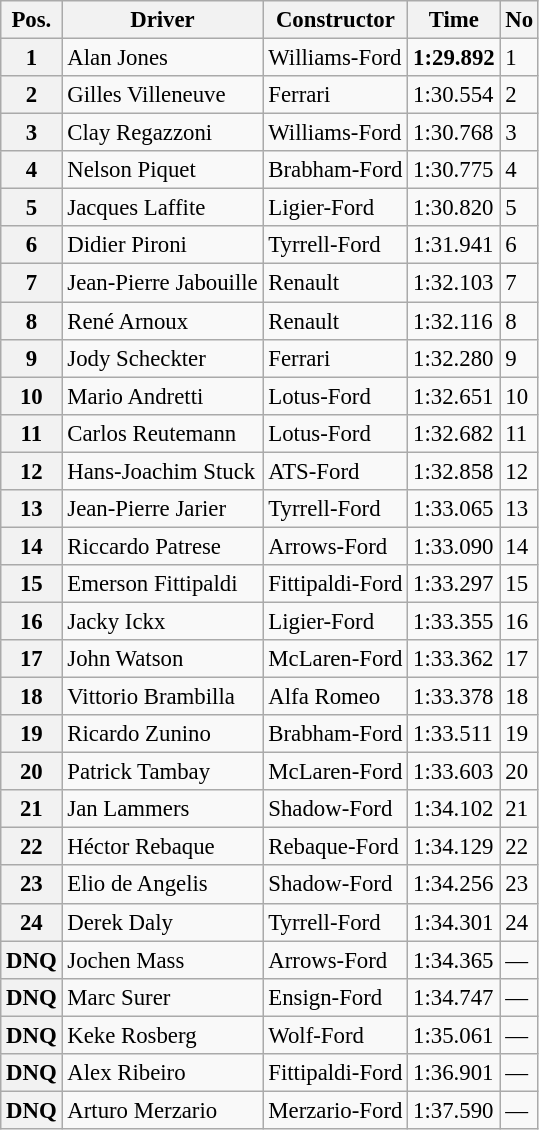<table class="wikitable sortable" style="font-size:95%;">
<tr>
<th>Pos.</th>
<th>Driver</th>
<th>Constructor</th>
<th>Time</th>
<th>No</th>
</tr>
<tr>
<th>1</th>
<td>Alan Jones</td>
<td>Williams-Ford</td>
<td><strong>1:29.892</strong></td>
<td>1</td>
</tr>
<tr>
<th>2</th>
<td>Gilles Villeneuve</td>
<td>Ferrari</td>
<td>1:30.554</td>
<td>2</td>
</tr>
<tr>
<th>3</th>
<td>Clay Regazzoni</td>
<td>Williams-Ford</td>
<td>1:30.768</td>
<td>3</td>
</tr>
<tr>
<th>4</th>
<td>Nelson Piquet</td>
<td>Brabham-Ford</td>
<td>1:30.775</td>
<td>4</td>
</tr>
<tr>
<th>5</th>
<td>Jacques Laffite</td>
<td>Ligier-Ford</td>
<td>1:30.820</td>
<td>5</td>
</tr>
<tr>
<th>6</th>
<td>Didier Pironi</td>
<td>Tyrrell-Ford</td>
<td>1:31.941</td>
<td>6</td>
</tr>
<tr>
<th>7</th>
<td>Jean-Pierre Jabouille</td>
<td>Renault</td>
<td>1:32.103</td>
<td>7</td>
</tr>
<tr>
<th>8</th>
<td>René Arnoux</td>
<td>Renault</td>
<td>1:32.116</td>
<td>8</td>
</tr>
<tr>
<th>9</th>
<td>Jody Scheckter</td>
<td>Ferrari</td>
<td>1:32.280</td>
<td>9</td>
</tr>
<tr>
<th>10</th>
<td>Mario Andretti</td>
<td>Lotus-Ford</td>
<td>1:32.651</td>
<td>10</td>
</tr>
<tr>
<th>11</th>
<td>Carlos Reutemann</td>
<td>Lotus-Ford</td>
<td>1:32.682</td>
<td>11</td>
</tr>
<tr>
<th>12</th>
<td>Hans-Joachim Stuck</td>
<td>ATS-Ford</td>
<td>1:32.858</td>
<td>12</td>
</tr>
<tr>
<th>13</th>
<td>Jean-Pierre Jarier</td>
<td>Tyrrell-Ford</td>
<td>1:33.065</td>
<td>13</td>
</tr>
<tr>
<th>14</th>
<td>Riccardo Patrese</td>
<td>Arrows-Ford</td>
<td>1:33.090</td>
<td>14</td>
</tr>
<tr>
<th>15</th>
<td>Emerson Fittipaldi</td>
<td>Fittipaldi-Ford</td>
<td>1:33.297</td>
<td>15</td>
</tr>
<tr>
<th>16</th>
<td>Jacky Ickx</td>
<td>Ligier-Ford</td>
<td>1:33.355</td>
<td>16</td>
</tr>
<tr>
<th>17</th>
<td>John Watson</td>
<td>McLaren-Ford</td>
<td>1:33.362</td>
<td>17</td>
</tr>
<tr>
<th>18</th>
<td>Vittorio Brambilla</td>
<td>Alfa Romeo</td>
<td>1:33.378</td>
<td>18</td>
</tr>
<tr>
<th>19</th>
<td>Ricardo Zunino</td>
<td>Brabham-Ford</td>
<td>1:33.511</td>
<td>19</td>
</tr>
<tr>
<th>20</th>
<td>Patrick Tambay</td>
<td>McLaren-Ford</td>
<td>1:33.603</td>
<td>20</td>
</tr>
<tr>
<th>21</th>
<td>Jan Lammers</td>
<td>Shadow-Ford</td>
<td>1:34.102</td>
<td>21</td>
</tr>
<tr>
<th>22</th>
<td>Héctor Rebaque</td>
<td>Rebaque-Ford</td>
<td>1:34.129</td>
<td>22</td>
</tr>
<tr>
<th>23</th>
<td>Elio de Angelis</td>
<td>Shadow-Ford</td>
<td>1:34.256</td>
<td>23</td>
</tr>
<tr>
<th>24</th>
<td>Derek Daly</td>
<td>Tyrrell-Ford</td>
<td>1:34.301</td>
<td>24</td>
</tr>
<tr>
<th>DNQ</th>
<td>Jochen Mass</td>
<td>Arrows-Ford</td>
<td>1:34.365</td>
<td>—</td>
</tr>
<tr>
<th>DNQ</th>
<td>Marc Surer</td>
<td>Ensign-Ford</td>
<td>1:34.747</td>
<td>—</td>
</tr>
<tr>
<th>DNQ</th>
<td>Keke Rosberg</td>
<td>Wolf-Ford</td>
<td>1:35.061</td>
<td>—</td>
</tr>
<tr>
<th>DNQ</th>
<td>Alex Ribeiro</td>
<td>Fittipaldi-Ford</td>
<td>1:36.901</td>
<td>—</td>
</tr>
<tr>
<th>DNQ</th>
<td>Arturo Merzario</td>
<td>Merzario-Ford</td>
<td>1:37.590</td>
<td>—</td>
</tr>
</table>
